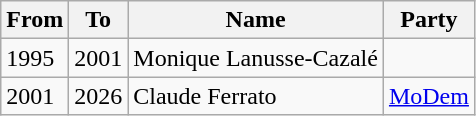<table class="wikitable">
<tr>
<th>From</th>
<th>To</th>
<th>Name</th>
<th>Party</th>
</tr>
<tr>
<td>1995</td>
<td>2001</td>
<td>Monique Lanusse-Cazalé</td>
<td></td>
</tr>
<tr>
<td>2001</td>
<td>2026</td>
<td>Claude Ferrato</td>
<td><a href='#'>MoDem</a></td>
</tr>
</table>
